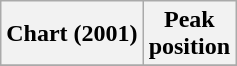<table class="wikitable plainrowheaders" style="text-align:center">
<tr>
<th>Chart (2001)</th>
<th>Peak<br>position</th>
</tr>
<tr>
</tr>
</table>
